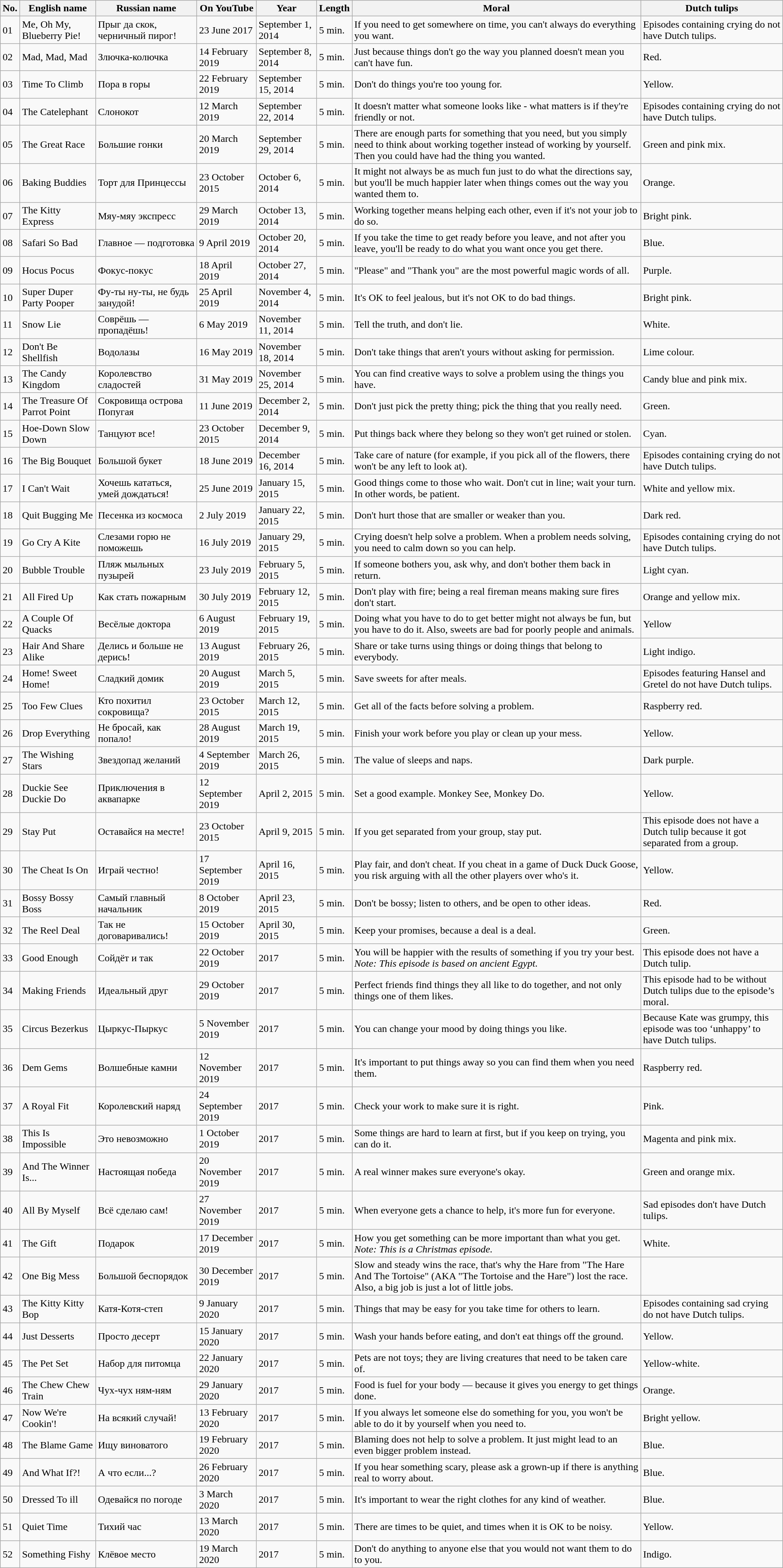<table class="wikitable sortable">
<tr>
<th>No.</th>
<th>English name</th>
<th>Russian name</th>
<th>On YouTube</th>
<th>Year</th>
<th>Length</th>
<th>Moral</th>
<th>Dutch tulips</th>
</tr>
<tr>
<td>01</td>
<td>Me, Oh My, Blueberry Pie!</td>
<td>Прыг да скок, черничный пирог!</td>
<td>23 June 2017</td>
<td>September 1, 2014</td>
<td>5 min.</td>
<td>If you need to get somewhere on time, you can't always do everything you want.</td>
<td>Episodes containing crying do not have Dutch tulips.</td>
</tr>
<tr>
<td>02</td>
<td>Mad, Mad, Mad</td>
<td>Злючка-колючка</td>
<td>14 February 2019</td>
<td>September 8, 2014</td>
<td>5 min.</td>
<td>Just because things don't go the way you planned doesn't mean you can't have fun.</td>
<td>Red.</td>
</tr>
<tr>
<td>03</td>
<td>Time To Climb</td>
<td>Пора в горы</td>
<td>22 February 2019</td>
<td>September 15, 2014</td>
<td>5 min.</td>
<td>Don't do things you're too young for.</td>
<td>Yellow.</td>
</tr>
<tr>
<td>04</td>
<td>The Catelephant</td>
<td>Слонокот</td>
<td>12 March 2019</td>
<td>September 22, 2014</td>
<td>5 min.</td>
<td>It doesn't matter what someone looks like - what matters is if they're friendly or not.</td>
<td>Episodes containing crying do not have Dutch tulips.</td>
</tr>
<tr>
<td>05</td>
<td>The Great Race</td>
<td>Большие гонки</td>
<td>20 March 2019</td>
<td>September 29, 2014</td>
<td>5 min.</td>
<td>There are enough parts for something that you need, but you simply need to think about working together instead of working by yourself. Then you could have had the thing you wanted.</td>
<td>Green and pink mix.</td>
</tr>
<tr>
<td>06</td>
<td>Baking Buddies</td>
<td>Торт для Принцессы</td>
<td>23 October 2015</td>
<td>October 6, 2014</td>
<td>5 min.</td>
<td>It might not always be as much fun just to do what the directions say, but you'll be much happier later when things comes out the way you wanted them to.</td>
<td>Orange.</td>
</tr>
<tr>
<td>07</td>
<td>The Kitty Express</td>
<td>Мяу-мяу экспресс</td>
<td>29 March 2019</td>
<td>October 13, 2014</td>
<td>5 min.</td>
<td>Working together means helping each other, even if it's not your job to do so.</td>
<td>Bright pink.</td>
</tr>
<tr>
<td>08</td>
<td>Safari So Bad</td>
<td>Главное — подготовка</td>
<td>9 April 2019</td>
<td>October 20, 2014</td>
<td>5 min.</td>
<td>If you take the time to get ready before you leave, and not after you leave, you'll be ready to do what you want once you get there.</td>
<td>Blue.</td>
</tr>
<tr>
<td>09</td>
<td>Hocus Pocus</td>
<td>Фокус-покус</td>
<td>18 April 2019</td>
<td>October 27, 2014</td>
<td>5 min.</td>
<td>"Please" and "Thank you" are the most powerful magic words of all.</td>
<td>Purple.</td>
</tr>
<tr>
<td>10</td>
<td>Super Duper Party Pooper</td>
<td>Фу-ты ну-ты, не будь занудой!</td>
<td>25 April 2019</td>
<td>November 4, 2014</td>
<td>5 min.</td>
<td>It's OK to feel jealous, but it's not OK to do bad things.</td>
<td>Bright pink.</td>
</tr>
<tr>
<td>11</td>
<td>Snow Lie</td>
<td>Соврёшь — пропадёшь!</td>
<td>6 May 2019</td>
<td>November 11, 2014</td>
<td>5 min.</td>
<td>Tell the truth, and don't lie.</td>
<td>White.</td>
</tr>
<tr>
<td>12</td>
<td>Don't Be Shellfish</td>
<td>Водолазы</td>
<td>16 May 2019</td>
<td>November 18, 2014</td>
<td>5 min.</td>
<td>Don't take things that aren't yours without asking for permission.</td>
<td>Lime colour.</td>
</tr>
<tr>
<td>13</td>
<td>The Candy Kingdom</td>
<td>Королевство сладостей</td>
<td>31 May 2019</td>
<td>November 25, 2014</td>
<td>5 min.</td>
<td>You can find creative ways to solve a problem using the things you have.</td>
<td>Candy blue and pink mix.</td>
</tr>
<tr>
<td>14</td>
<td>The Treasure Of Parrot Point</td>
<td>Сокровища острова Попугая</td>
<td>11 June 2019</td>
<td>December 2, 2014</td>
<td>5 min.</td>
<td>Don't just pick the pretty thing; pick the thing that you really need.</td>
<td>Green.</td>
</tr>
<tr>
<td>15</td>
<td>Hoe-Down Slow Down</td>
<td>Танцуют все!</td>
<td>23 October 2015</td>
<td>December 9, 2014</td>
<td>5 min.</td>
<td>Put things back where they belong so they won't get ruined or stolen.</td>
<td>Cyan.</td>
</tr>
<tr>
<td>16</td>
<td>The Big Bouquet</td>
<td>Большой букет</td>
<td>18 June 2019</td>
<td>December 16, 2014</td>
<td>5 min.</td>
<td>Take care of nature (for example, if you pick all of the flowers, there won't be any left to look at).</td>
<td>Episodes containing crying do not have Dutch tulips.</td>
</tr>
<tr>
<td>17</td>
<td>I Can't Wait</td>
<td>Хочешь кататься, умей дождаться!</td>
<td>25 June 2019</td>
<td>January 15, 2015</td>
<td>5 min.</td>
<td>Good things come to those who wait. Don't cut in line; wait your turn. In other words, be patient.</td>
<td>White and yellow mix.</td>
</tr>
<tr>
<td>18</td>
<td>Quit Bugging Me</td>
<td>Песенка из космоса</td>
<td>2 July 2019</td>
<td>January 22, 2015</td>
<td>5 min.</td>
<td>Don't hurt those that are smaller or weaker than you.</td>
<td>Dark red.</td>
</tr>
<tr>
<td>19</td>
<td>Go Cry A Kite</td>
<td>Слезами горю не поможешь</td>
<td>16 July 2019</td>
<td>January 29, 2015</td>
<td>5 min.</td>
<td>Crying doesn't help solve a problem. When a problem needs solving, you need to calm down so you can help.</td>
<td>Episodes containing crying do not have Dutch tulips.</td>
</tr>
<tr>
<td>20</td>
<td>Bubble Trouble</td>
<td>Пляж мыльных пузырей</td>
<td>23 July 2019</td>
<td>February 5, 2015</td>
<td>5 min.</td>
<td>If someone bothers you, ask why, and don't bother them back in return.</td>
<td>Light cyan.</td>
</tr>
<tr>
<td>21</td>
<td>All Fired Up</td>
<td>Как стать пожарным</td>
<td>30 July 2019</td>
<td>February 12, 2015</td>
<td>5 min.</td>
<td>Don't play with fire; being a real fireman means making sure fires don't start.</td>
<td>Orange and yellow mix.</td>
</tr>
<tr>
<td>22</td>
<td>A Couple Of Quacks</td>
<td>Весёлые доктора</td>
<td>6 August 2019</td>
<td>February 19, 2015</td>
<td>5 min.</td>
<td>Doing what you have to do to get better might not always be fun, but you have to do it. Also, sweets are bad for poorly people and animals.</td>
<td>Yellow</td>
</tr>
<tr>
<td>23</td>
<td>Hair And Share Alike</td>
<td>Делись и больше не дерись!</td>
<td>13 August 2019</td>
<td>February 26, 2015</td>
<td>5 min.</td>
<td>Share or take turns using things or doing things that belong to everybody.</td>
<td>Light indigo.</td>
</tr>
<tr>
<td>24</td>
<td>Home! Sweet Home!</td>
<td>Сладкий домик</td>
<td>20 August 2019</td>
<td>March 5, 2015</td>
<td>5 min.</td>
<td>Save sweets for after meals.</td>
<td>Episodes featuring Hansel and Gretel do not have Dutch tulips.</td>
</tr>
<tr>
<td>25</td>
<td>Too Few Clues</td>
<td>Кто похитил сокровища?</td>
<td>23 October 2015</td>
<td>March 12, 2015</td>
<td>5 min.</td>
<td>Get all of the facts before solving a problem.</td>
<td>Raspberry red.</td>
</tr>
<tr>
<td>26</td>
<td>Drop Everything</td>
<td>Не бросай, как попало!</td>
<td>28 August 2019</td>
<td>March 19, 2015</td>
<td>5 min.</td>
<td>Finish your work before you play or clean up your mess.</td>
<td>Yellow.</td>
</tr>
<tr>
<td>27</td>
<td>The Wishing Stars</td>
<td>Звездопад желаний</td>
<td>4 September 2019</td>
<td>March 26, 2015</td>
<td>5 min.</td>
<td>The value of sleeps and naps.</td>
<td>Dark purple.</td>
</tr>
<tr>
<td>28</td>
<td>Duckie See Duckie Do</td>
<td>Приключения в аквапарке</td>
<td>12 September 2019</td>
<td>April 2, 2015</td>
<td>5 min.</td>
<td>Set a good example. Monkey See, Monkey Do.</td>
<td>Yellow.</td>
</tr>
<tr>
<td>29</td>
<td>Stay Put</td>
<td>Оставайся на месте!</td>
<td>23 October 2015</td>
<td>April 9, 2015</td>
<td>5 min.</td>
<td>If you get separated from your group, stay put.</td>
<td>This episode does not have a Dutch tulip because it got separated from a group.</td>
</tr>
<tr>
<td>30</td>
<td>The Cheat Is On</td>
<td>Играй честно!</td>
<td>17 September 2019</td>
<td>April 16, 2015</td>
<td>5 min.</td>
<td>Play fair, and don't cheat. If you cheat in a game of Duck Duck Goose, you risk arguing with all the other players over who's it.</td>
<td>Yellow.</td>
</tr>
<tr>
<td>31</td>
<td>Bossy Bossy Boss</td>
<td>Самый главный начальник</td>
<td>8 October 2019</td>
<td>April 23, 2015</td>
<td>5 min.</td>
<td>Don't be bossy; listen to others, and be open to other ideas.</td>
<td>Red.</td>
</tr>
<tr>
<td>32</td>
<td>The Reel Deal</td>
<td>Так не договаривались!</td>
<td>15 October 2019</td>
<td>April 30, 2015</td>
<td>5 min.</td>
<td>Keep your promises, because a deal is a deal.</td>
<td>Green.</td>
</tr>
<tr>
<td>33</td>
<td>Good Enough</td>
<td>Сойдёт и так</td>
<td>22 October 2019</td>
<td>2017</td>
<td>5 min.</td>
<td>You will be happier with the results of something if you try your best. <em>Note: This episode is based on ancient Egypt.</em></td>
<td>This episode does not have a Dutch tulip.</td>
</tr>
<tr>
<td>34</td>
<td>Making Friends</td>
<td>Идеальный друг</td>
<td>29 October 2019</td>
<td>2017</td>
<td>5 min.</td>
<td>Perfect friends find things they all like to do together, and not only things one of them likes.</td>
<td>This episode had to be without Dutch tulips due to the episode’s moral.</td>
</tr>
<tr>
<td>35</td>
<td>Circus Bezerkus</td>
<td>Цыркус-Пыркус</td>
<td>5 November 2019</td>
<td>2017</td>
<td>5 min.</td>
<td>You can change your mood by doing things you like.</td>
<td>Because Kate was grumpy, this episode was too ‘unhappy’ to have Dutch tulips.</td>
</tr>
<tr>
<td>36</td>
<td>Dem Gems</td>
<td>Волшебные камни</td>
<td>12 November 2019</td>
<td>2017</td>
<td>5 min.</td>
<td>It's important to put things away so you can find them when you need them.</td>
<td>Raspberry red.</td>
</tr>
<tr>
<td>37</td>
<td>A Royal Fit</td>
<td>Королевский наряд</td>
<td>24 September 2019</td>
<td>2017</td>
<td>5 min.</td>
<td>Check your work to make sure it is right.</td>
<td>Pink.</td>
</tr>
<tr>
<td>38</td>
<td>This Is Impossible</td>
<td>Это невозможно</td>
<td>1 October 2019</td>
<td>2017</td>
<td>5 min.</td>
<td>Some things are hard to learn at first, but if you keep on trying, you can do it.</td>
<td>Magenta and pink mix.</td>
</tr>
<tr>
<td>39</td>
<td>And The Winner Is...</td>
<td>Настоящая победа</td>
<td>20 November 2019</td>
<td>2017</td>
<td>5 min.</td>
<td>A real winner makes sure everyone's okay.</td>
<td>Green and orange mix.</td>
</tr>
<tr>
<td>40</td>
<td>All By Myself</td>
<td>Всё сделаю сам!</td>
<td>27 November 2019</td>
<td>2017</td>
<td>5 min.</td>
<td>When everyone gets a chance to help, it's more fun for everyone.</td>
<td>Sad episodes don't have Dutch tulips.</td>
</tr>
<tr>
<td>41</td>
<td>The Gift</td>
<td>Подарок</td>
<td>17 December 2019</td>
<td>2017</td>
<td>5 min.</td>
<td>How you get something can be more important than what you get. <em>Note: This is a Christmas episode.</em></td>
<td>White.</td>
</tr>
<tr>
<td>42</td>
<td>One Big Mess</td>
<td>Большой беспорядок</td>
<td>30 December 2019</td>
<td>2017</td>
<td>5 min.</td>
<td>Slow and steady wins the race, that's why the Hare from "The Hare And The Tortoise" (AKA "The Tortoise and the Hare") lost the race. Also, a big job is just a lot of little jobs.</td>
</tr>
<tr>
<td>43</td>
<td>The Kitty Kitty Bop</td>
<td>Катя-Котя-степ</td>
<td>9 January 2020</td>
<td>2017</td>
<td>5 min.</td>
<td>Things that may be easy for you take time for others to learn.</td>
<td>Episodes containing sad crying do not have Dutch tulips.</td>
</tr>
<tr>
<td>44</td>
<td>Just Desserts</td>
<td>Просто десерт</td>
<td>15 January 2020</td>
<td>2017</td>
<td>5 min.</td>
<td>Wash your hands before eating, and don't eat things off the ground.</td>
<td>Yellow.</td>
</tr>
<tr>
<td>45</td>
<td>The Pet Set</td>
<td>Набор для питомца</td>
<td>22 January 2020</td>
<td>2017</td>
<td>5 min.</td>
<td>Pets are not toys; they are living creatures that need to be taken care of.</td>
<td>Yellow-white.</td>
</tr>
<tr>
<td>46</td>
<td>The Chew Chew Train</td>
<td>Чух-чух ням-ням</td>
<td>29 January 2020</td>
<td>2017</td>
<td>5 min.</td>
<td>Food is fuel for your body — because it gives you energy to get things done.</td>
<td>Orange.</td>
</tr>
<tr>
<td>47</td>
<td>Now We're Cookin'!</td>
<td>На всякий случай!</td>
<td>13 February 2020</td>
<td>2017</td>
<td>5 min.</td>
<td>If you always let someone else do something for you, you won't be able to do it by yourself when you need to.</td>
<td>Bright yellow.</td>
</tr>
<tr>
<td>48</td>
<td>The Blame Game</td>
<td>Ищу виноватого</td>
<td>19 February 2020</td>
<td>2017</td>
<td>5 min.</td>
<td>Blaming does not help to solve a problem. It just might lead to an even bigger problem instead.</td>
<td>Blue.</td>
</tr>
<tr>
<td>49</td>
<td>And What If?!</td>
<td>А что если...?</td>
<td>26 February 2020</td>
<td>2017</td>
<td>5 min.</td>
<td>If you hear something scary, please ask a grown-up if there is anything real to worry about.</td>
<td>Blue.</td>
</tr>
<tr>
<td>50</td>
<td>Dressed To ill</td>
<td>Одевайся по погоде</td>
<td>3 March 2020</td>
<td>2017</td>
<td>5 min.</td>
<td>It's important to wear the right clothes for any kind of weather.</td>
<td>Blue.</td>
</tr>
<tr>
<td>51</td>
<td>Quiet Time</td>
<td>Тихий час</td>
<td>13 March 2020</td>
<td>2017</td>
<td>5 min.</td>
<td>There are times to be quiet, and times when it is OK to be noisy.</td>
<td>Yellow.</td>
</tr>
<tr>
<td>52</td>
<td>Something Fishy</td>
<td>Клёвое место</td>
<td>19 March 2020</td>
<td>2017</td>
<td>5 min.</td>
<td>Don't do anything to anyone else that you would not want them to do to you.</td>
<td>Indigo.</td>
</tr>
</table>
